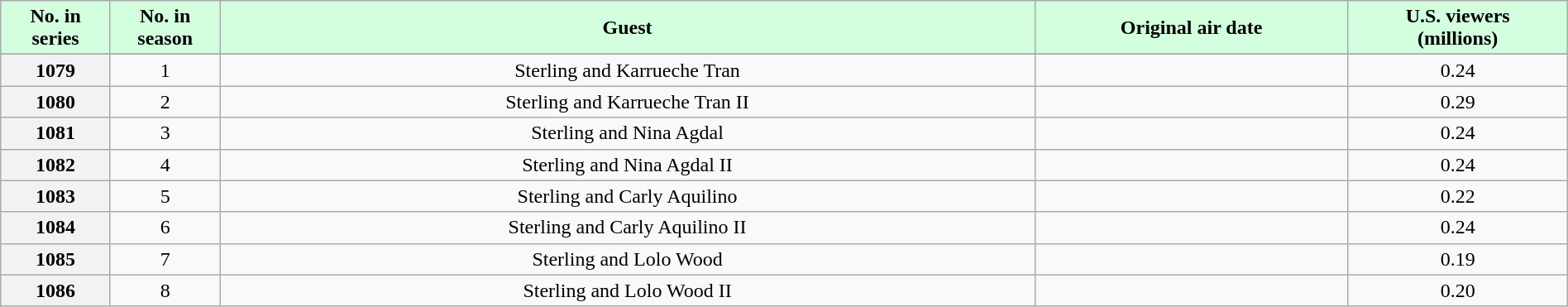<table class="wikitable plainrowheaders" style="width:100%;text-align: center">
<tr>
<th scope="col" style="background-color: #D4FFDF; color: #000000;" width=7%>No. in<br>series</th>
<th scope="col" style="background-color: #D4FFDF; color: #000000;" width=7%>No. in<br>season</th>
<th scope="col" style="background-color: #D4FFDF; color: #000000;">Guest</th>
<th scope="col" style="background-color: #D4FFDF; color: #000000;" width=20%>Original air date </th>
<th scope="col" style="background-color: #D4FFDF; color: #000000;" width=14%>U.S. viewers<br>(millions)</th>
</tr>
<tr>
</tr>
<tr>
<th>1079</th>
<td>1</td>
<td>Sterling and Karrueche Tran</td>
<td></td>
<td>0.24</td>
</tr>
<tr>
<th>1080</th>
<td>2</td>
<td>Sterling and Karrueche Tran II</td>
<td></td>
<td>0.29</td>
</tr>
<tr>
<th>1081</th>
<td>3</td>
<td>Sterling and Nina Agdal</td>
<td></td>
<td>0.24</td>
</tr>
<tr>
<th>1082</th>
<td>4</td>
<td>Sterling and Nina Agdal II</td>
<td></td>
<td>0.24</td>
</tr>
<tr>
<th>1083</th>
<td>5</td>
<td>Sterling and Carly Aquilino</td>
<td></td>
<td>0.22</td>
</tr>
<tr>
<th>1084</th>
<td>6</td>
<td>Sterling and Carly Aquilino II</td>
<td></td>
<td>0.24</td>
</tr>
<tr>
<th>1085</th>
<td>7</td>
<td>Sterling and Lolo Wood</td>
<td></td>
<td>0.19</td>
</tr>
<tr>
<th>1086</th>
<td>8</td>
<td>Sterling and Lolo Wood II</td>
<td></td>
<td>0.20</td>
</tr>
</table>
